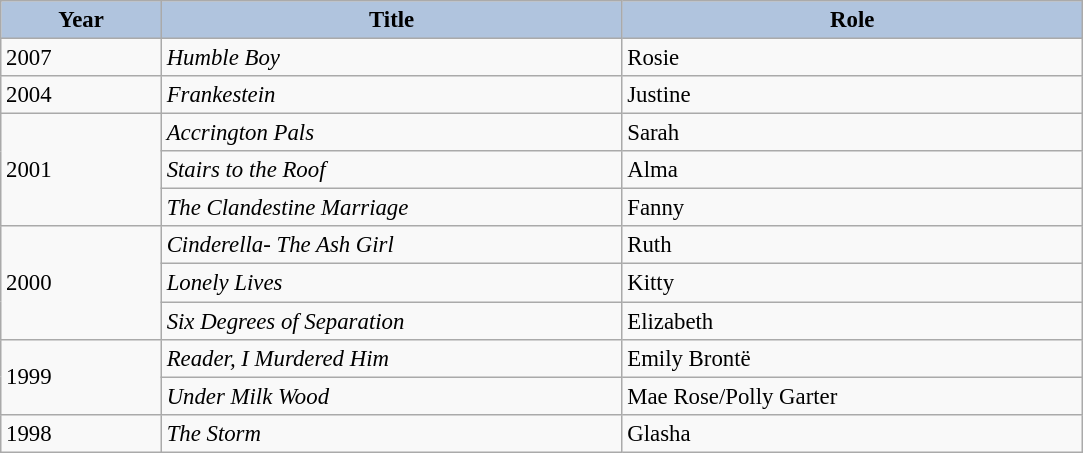<table class="wikitable" style="font-size: 95%;">
<tr>
<th style="background:#B0C4DE;" width="100">Year</th>
<th style="background:#B0C4DE;" width="300">Title</th>
<th style="background:#B0C4DE;" width="300">Role</th>
</tr>
<tr>
<td>2007</td>
<td><em>Humble Boy</em></td>
<td>Rosie</td>
</tr>
<tr>
<td>2004</td>
<td><em>Frankestein</em></td>
<td>Justine</td>
</tr>
<tr>
<td rowspan="3">2001</td>
<td><em>Accrington Pals</em></td>
<td>Sarah</td>
</tr>
<tr>
<td><em>Stairs to the Roof</em></td>
<td>Alma</td>
</tr>
<tr>
<td><em>The Clandestine Marriage</em></td>
<td>Fanny</td>
</tr>
<tr>
<td rowspan="3">2000</td>
<td><em>Cinderella- The Ash Girl</em></td>
<td>Ruth</td>
</tr>
<tr>
<td><em>Lonely Lives</em></td>
<td>Kitty</td>
</tr>
<tr>
<td><em>Six Degrees of Separation</em></td>
<td>Elizabeth</td>
</tr>
<tr>
<td rowspan="2">1999</td>
<td><em>Reader, I Murdered Him</em></td>
<td>Emily Brontë</td>
</tr>
<tr>
<td><em>Under Milk Wood</em></td>
<td>Mae Rose/Polly Garter</td>
</tr>
<tr>
<td>1998</td>
<td><em>The Storm</em></td>
<td>Glasha</td>
</tr>
</table>
